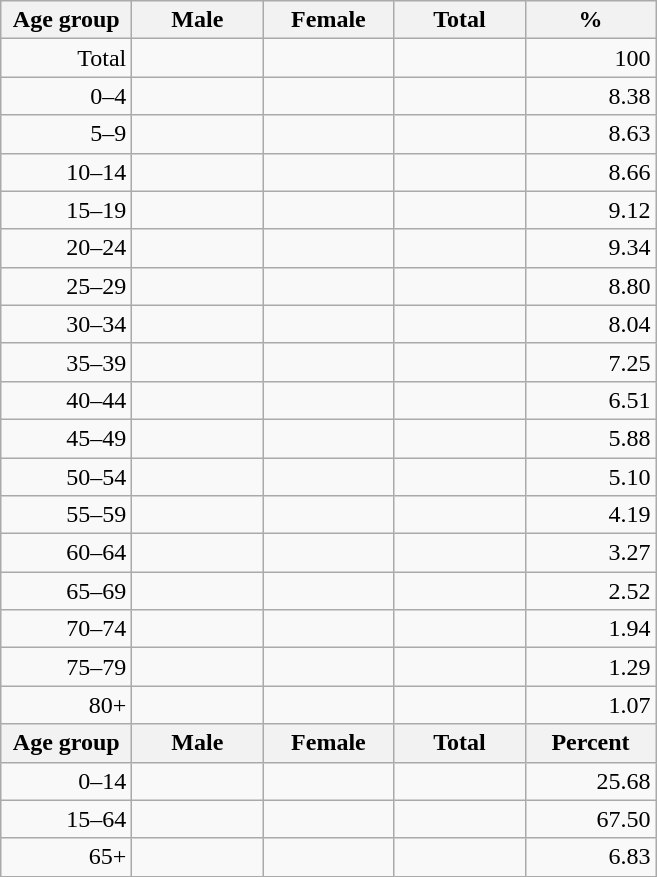<table class="wikitable">
<tr>
<th width="80pt">Age group</th>
<th width="80pt">Male</th>
<th width="80pt">Female</th>
<th width="80pt">Total</th>
<th width="80pt">%</th>
</tr>
<tr>
<td align="right">Total</td>
<td align="right"></td>
<td align="right"></td>
<td align="right"></td>
<td align="right">100</td>
</tr>
<tr>
<td align="right">0–4</td>
<td align="right"></td>
<td align="right"></td>
<td align="right"></td>
<td align="right">8.38</td>
</tr>
<tr>
<td align="right">5–9</td>
<td align="right"></td>
<td align="right"></td>
<td align="right"></td>
<td align="right">8.63</td>
</tr>
<tr>
<td align="right">10–14</td>
<td align="right"></td>
<td align="right"></td>
<td align="right"></td>
<td align="right">8.66</td>
</tr>
<tr>
<td align="right">15–19</td>
<td align="right"></td>
<td align="right"></td>
<td align="right"></td>
<td align="right">9.12</td>
</tr>
<tr>
<td align="right">20–24</td>
<td align="right"></td>
<td align="right"></td>
<td align="right"></td>
<td align="right">9.34</td>
</tr>
<tr>
<td align="right">25–29</td>
<td align="right"></td>
<td align="right"></td>
<td align="right"></td>
<td align="right">8.80</td>
</tr>
<tr>
<td align="right">30–34</td>
<td align="right"></td>
<td align="right"></td>
<td align="right"></td>
<td align="right">8.04</td>
</tr>
<tr>
<td align="right">35–39</td>
<td align="right"></td>
<td align="right"></td>
<td align="right"></td>
<td align="right">7.25</td>
</tr>
<tr>
<td align="right">40–44</td>
<td align="right"></td>
<td align="right"></td>
<td align="right"></td>
<td align="right">6.51</td>
</tr>
<tr>
<td align="right">45–49</td>
<td align="right"></td>
<td align="right"></td>
<td align="right"></td>
<td align="right">5.88</td>
</tr>
<tr>
<td align="right">50–54</td>
<td align="right"></td>
<td align="right"></td>
<td align="right"></td>
<td align="right">5.10</td>
</tr>
<tr>
<td align="right">55–59</td>
<td align="right"></td>
<td align="right"></td>
<td align="right"></td>
<td align="right">4.19</td>
</tr>
<tr>
<td align="right">60–64</td>
<td align="right"></td>
<td align="right"></td>
<td align="right"></td>
<td align="right">3.27</td>
</tr>
<tr>
<td align="right">65–69</td>
<td align="right"></td>
<td align="right"></td>
<td align="right"></td>
<td align="right">2.52</td>
</tr>
<tr>
<td align="right">70–74</td>
<td align="right"></td>
<td align="right"></td>
<td align="right"></td>
<td align="right">1.94</td>
</tr>
<tr>
<td align="right">75–79</td>
<td align="right"></td>
<td align="right"></td>
<td align="right"></td>
<td align="right">1.29</td>
</tr>
<tr>
<td align="right">80+</td>
<td align="right"></td>
<td align="right"></td>
<td align="right"></td>
<td align="right">1.07</td>
</tr>
<tr>
<th width="50">Age group</th>
<th width="80pt">Male</th>
<th width="80">Female</th>
<th width="80">Total</th>
<th width="50">Percent</th>
</tr>
<tr>
<td align="right">0–14</td>
<td align="right"></td>
<td align="right"></td>
<td align="right"></td>
<td align="right">25.68</td>
</tr>
<tr>
<td align="right">15–64</td>
<td align="right"></td>
<td align="right"></td>
<td align="right"></td>
<td align="right">67.50</td>
</tr>
<tr>
<td align="right">65+</td>
<td align="right"></td>
<td align="right"></td>
<td align="right"></td>
<td align="right">6.83</td>
</tr>
</table>
